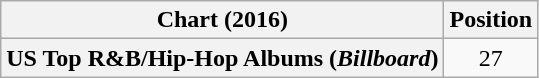<table class="wikitable plainrowheaders" style="text-align:center">
<tr>
<th scope="col">Chart (2016)</th>
<th scope="col">Position</th>
</tr>
<tr>
<th scope="row">US Top R&B/Hip-Hop Albums (<em>Billboard</em>)</th>
<td>27</td>
</tr>
</table>
